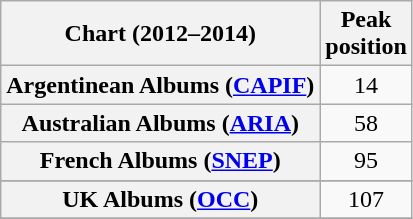<table class="wikitable sortable plainrowheaders" style="text-align:center;">
<tr>
<th scope="col">Chart (2012–2014)</th>
<th scope="col">Peak<br>position</th>
</tr>
<tr>
<th scope="row">Argentinean Albums (<a href='#'>CAPIF</a>)</th>
<td>14</td>
</tr>
<tr>
<th scope="row">Australian Albums (<a href='#'>ARIA</a>)</th>
<td>58</td>
</tr>
<tr>
<th scope="row">French Albums (<a href='#'>SNEP</a>)</th>
<td>95</td>
</tr>
<tr>
</tr>
<tr>
</tr>
<tr>
<th scope="row">UK Albums (<a href='#'>OCC</a>)</th>
<td>107</td>
</tr>
<tr>
</tr>
<tr>
</tr>
</table>
